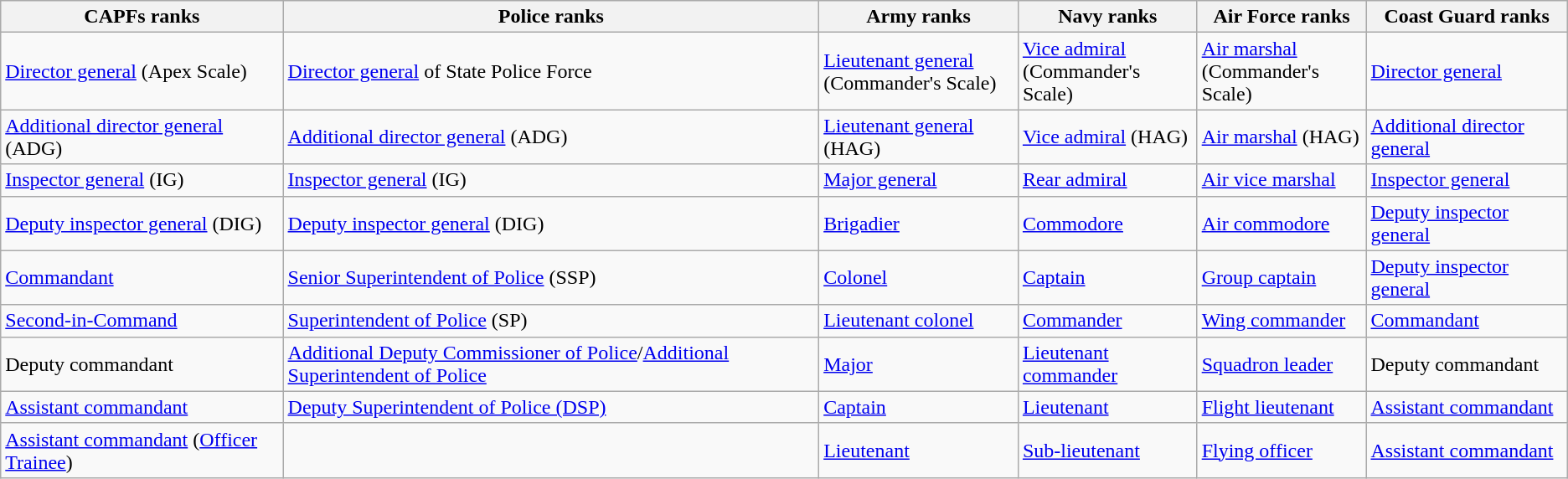<table class="wikitable">
<tr>
<th>CAPFs ranks</th>
<th>Police ranks</th>
<th>Army ranks</th>
<th>Navy ranks</th>
<th>Air Force ranks</th>
<th>Coast Guard ranks</th>
</tr>
<tr>
<td><a href='#'>Director general</a> (Apex Scale)</td>
<td><a href='#'>Director general</a> of State Police Force</td>
<td><a href='#'>Lieutenant general</a><br>(Commander's Scale)</td>
<td><a href='#'>Vice admiral</a><br>(Commander's Scale)</td>
<td><a href='#'>Air marshal</a><br>(Commander's Scale)</td>
<td><a href='#'>Director general</a></td>
</tr>
<tr>
<td><a href='#'>Additional director general</a> (ADG)</td>
<td><a href='#'>Additional director general</a> (ADG)</td>
<td><a href='#'>Lieutenant general</a> (HAG)</td>
<td><a href='#'>Vice admiral</a> (HAG)</td>
<td><a href='#'>Air marshal</a> (HAG)</td>
<td><a href='#'>Additional director general</a></td>
</tr>
<tr>
<td><a href='#'>Inspector general</a> (IG)</td>
<td><a href='#'>Inspector general</a> (IG)</td>
<td><a href='#'>Major general</a></td>
<td><a href='#'>Rear admiral</a></td>
<td><a href='#'>Air vice marshal</a></td>
<td><a href='#'>Inspector general</a></td>
</tr>
<tr>
<td><a href='#'>Deputy inspector general</a> (DIG)</td>
<td><a href='#'>Deputy inspector general</a> (DIG)</td>
<td><a href='#'>Brigadier</a></td>
<td><a href='#'>Commodore</a></td>
<td><a href='#'>Air commodore</a></td>
<td><a href='#'>Deputy inspector general</a><br></td>
</tr>
<tr>
<td><a href='#'>Commandant</a></td>
<td><a href='#'>Senior Superintendent of Police</a> (SSP)</td>
<td><a href='#'>Colonel</a></td>
<td><a href='#'>Captain</a></td>
<td><a href='#'>Group captain</a></td>
<td><a href='#'>Deputy inspector general</a></td>
</tr>
<tr>
<td><a href='#'>Second-in-Command</a></td>
<td><a href='#'>Superintendent of Police</a> (SP)</td>
<td><a href='#'>Lieutenant colonel</a></td>
<td><a href='#'>Commander</a></td>
<td><a href='#'>Wing commander</a></td>
<td><a href='#'>Commandant</a></td>
</tr>
<tr>
<td>Deputy commandant</td>
<td><a href='#'>Additional Deputy Commissioner of Police</a>/<a href='#'>Additional Superintendent of Police</a></td>
<td><a href='#'>Major</a></td>
<td><a href='#'>Lieutenant commander</a></td>
<td><a href='#'>Squadron leader</a></td>
<td>Deputy commandant</td>
</tr>
<tr>
<td><a href='#'>Assistant commandant</a></td>
<td><a href='#'>Deputy Superintendent of Police (DSP)</a></td>
<td><a href='#'>Captain</a></td>
<td><a href='#'>Lieutenant</a></td>
<td><a href='#'>Flight lieutenant</a></td>
<td><a href='#'>Assistant commandant</a></td>
</tr>
<tr>
<td><a href='#'>Assistant commandant</a> (<a href='#'>Officer Trainee</a>)</td>
<td></td>
<td><a href='#'>Lieutenant</a></td>
<td><a href='#'>Sub-lieutenant</a></td>
<td><a href='#'>Flying officer</a></td>
<td><a href='#'>Assistant commandant</a><br></td>
</tr>
</table>
